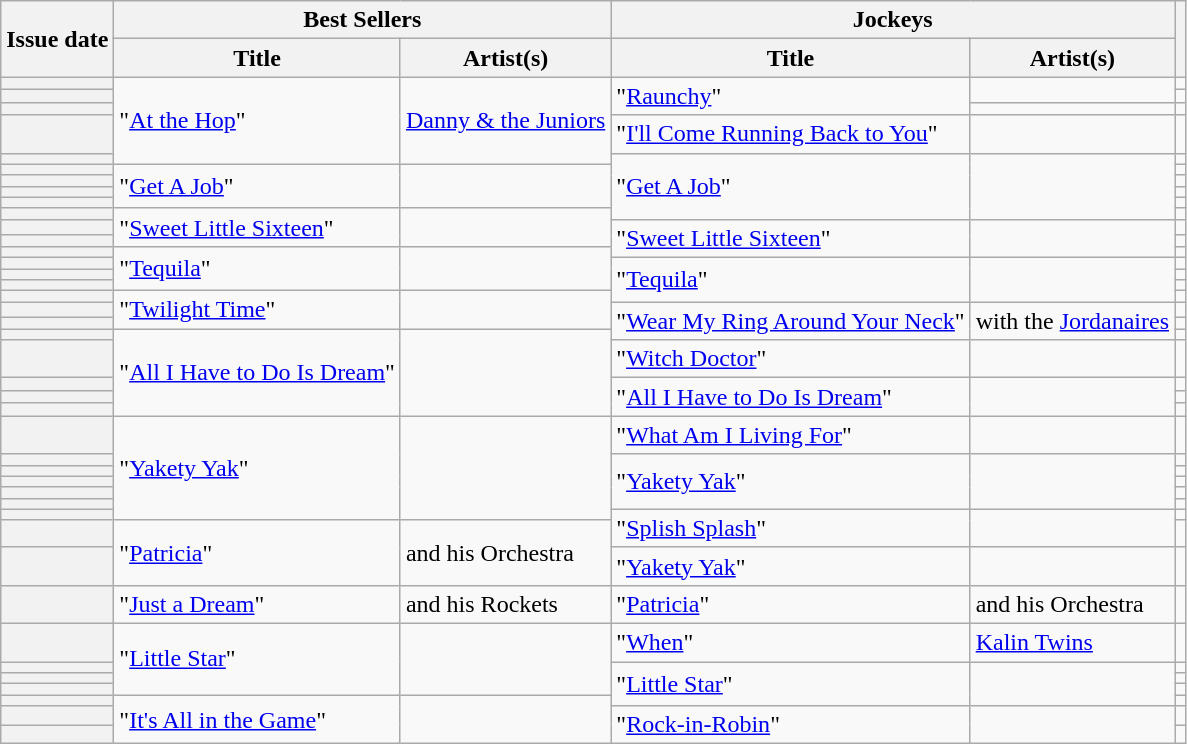<table class="wikitable sortable plainrowheaders">
<tr>
<th scope=col rowspan=2>Issue date</th>
<th scope=colgroup colspan=2>Best Sellers</th>
<th scope=colgroup colspan=2>Jockeys</th>
<th scope=col rowspan=2 class=unsortable></th>
</tr>
<tr>
<th scope=col>Title</th>
<th scope=col>Artist(s)</th>
<th scope=col>Title</th>
<th scope=col>Artist(s)</th>
</tr>
<tr>
<th scope=row></th>
<td rowspan=5>"<a href='#'>At the Hop</a>"</td>
<td rowspan=5><a href='#'>Danny & the Juniors</a></td>
<td rowspan=3>"<a href='#'>Raunchy</a>"</td>
<td rowspan=2></td>
<td align=center></td>
</tr>
<tr>
<th scope=row></th>
<td align=center></td>
</tr>
<tr>
<th scope=row></th>
<td></td>
<td align=center></td>
</tr>
<tr>
<th scope=row></th>
<td>"<a href='#'>I'll Come Running Back to You</a>"</td>
<td></td>
<td align=center></td>
</tr>
<tr>
<th scope=row></th>
<td rowspan=6>"<a href='#'>Get A Job</a>"</td>
<td rowspan="6"></td>
<td align=center></td>
</tr>
<tr>
<th scope=row></th>
<td rowspan=4>"<a href='#'>Get A Job</a>"</td>
<td rowspan="4"></td>
<td align=center></td>
</tr>
<tr>
<th scope=row></th>
<td align=center></td>
</tr>
<tr>
<th scope=row></th>
<td align=center></td>
</tr>
<tr>
<th scope=row></th>
<td align=center></td>
</tr>
<tr>
<th scope=row></th>
<td rowspan="3">"<a href='#'>Sweet Little Sixteen</a>"</td>
<td rowspan="3"></td>
<td align=center></td>
</tr>
<tr>
<th scope=row></th>
<td rowspan="3">"<a href='#'>Sweet Little Sixteen</a>"</td>
<td rowspan="3"></td>
<td align=center></td>
</tr>
<tr>
<th scope=row></th>
<td align=center></td>
</tr>
<tr>
<th scope=row></th>
<td rowspan="4">"<a href='#'>Tequila</a>"</td>
<td rowspan="4"></td>
<td align=center></td>
</tr>
<tr>
<th scope=row></th>
<td rowspan="4">"<a href='#'>Tequila</a>"</td>
<td rowspan="4"></td>
<td align=center></td>
</tr>
<tr>
<th scope=row></th>
<td align=center></td>
</tr>
<tr>
<th scope=row></th>
<td align=center></td>
</tr>
<tr>
<th scope=row></th>
<td rowspan="3">"<a href='#'>Twilight Time</a>"</td>
<td rowspan="3"></td>
<td align=center></td>
</tr>
<tr>
<th scope=row></th>
<td rowspan=3>"<a href='#'>Wear My Ring Around Your Neck</a>"</td>
<td rowspan=3> with the <a href='#'>Jordanaires</a></td>
<td align=center></td>
</tr>
<tr>
<th scope=row></th>
<td align=center></td>
</tr>
<tr>
<th scope=row></th>
<td rowspan=5>"<a href='#'>All I Have to Do Is Dream</a>"</td>
<td rowspan=5></td>
<td align=center></td>
</tr>
<tr>
<th scope=row></th>
<td>"<a href='#'>Witch Doctor</a>"</td>
<td></td>
<td align=center></td>
</tr>
<tr>
<th scope=row></th>
<td rowspan=3>"<a href='#'>All I Have to Do Is Dream</a>"</td>
<td rowspan=3></td>
<td align=center></td>
</tr>
<tr>
<th scope=row></th>
<td align=center></td>
</tr>
<tr>
<th scope=row></th>
<td align=center></td>
</tr>
<tr>
<th scope=row></th>
<td rowspan=7>"<a href='#'>Yakety Yak</a>"</td>
<td rowspan=7></td>
<td>"<a href='#'>What Am I Living For</a>"</td>
<td></td>
<td align=center></td>
</tr>
<tr>
<th scope=row></th>
<td rowspan=5>"<a href='#'>Yakety Yak</a>"</td>
<td rowspan=5></td>
<td align=center></td>
</tr>
<tr>
<th scope=row></th>
<td align=center></td>
</tr>
<tr>
<th scope=row></th>
<td align=center></td>
</tr>
<tr>
<th scope=row></th>
<td align=center></td>
</tr>
<tr>
<th scope=row></th>
<td align=center></td>
</tr>
<tr>
<th scope=row></th>
<td rowspan=2>"<a href='#'>Splish Splash</a>"</td>
<td rowspan=2></td>
<td align=center></td>
</tr>
<tr>
<th scope=row></th>
<td rowspan=2>"<a href='#'>Patricia</a>"</td>
<td rowspan=2> and his Orchestra</td>
<td align=center></td>
</tr>
<tr>
<th scope=row></th>
<td>"<a href='#'>Yakety Yak</a>"</td>
<td></td>
<td align=center></td>
</tr>
<tr>
<th scope=row></th>
<td>"<a href='#'>Just a Dream</a>"</td>
<td> and his Rockets</td>
<td>"<a href='#'>Patricia</a>"</td>
<td> and his Orchestra</td>
<td align=center></td>
</tr>
<tr>
<th scope=row></th>
<td rowspan=4>"<a href='#'>Little Star</a>"</td>
<td rowspan=4></td>
<td>"<a href='#'>When</a>"</td>
<td><a href='#'>Kalin Twins</a></td>
<td align=center></td>
</tr>
<tr>
<th scope=row></th>
<td rowspan=4>"<a href='#'>Little Star</a>"</td>
<td rowspan=4></td>
<td align=center></td>
</tr>
<tr>
<th scope=row></th>
<td align=center></td>
</tr>
<tr>
<th scope=row></th>
<td align=center></td>
</tr>
<tr>
<th scope=row></th>
<td rowspan=3>"<a href='#'>It's All in the Game</a>"</td>
<td rowspan=3></td>
<td align=center></td>
</tr>
<tr>
<th scope=row></th>
<td rowspan=2>"<a href='#'>Rock-in-Robin</a>"</td>
<td rowspan=2></td>
<td align=center></td>
</tr>
<tr>
<th scope=row></th>
<td align=center></td>
</tr>
</table>
